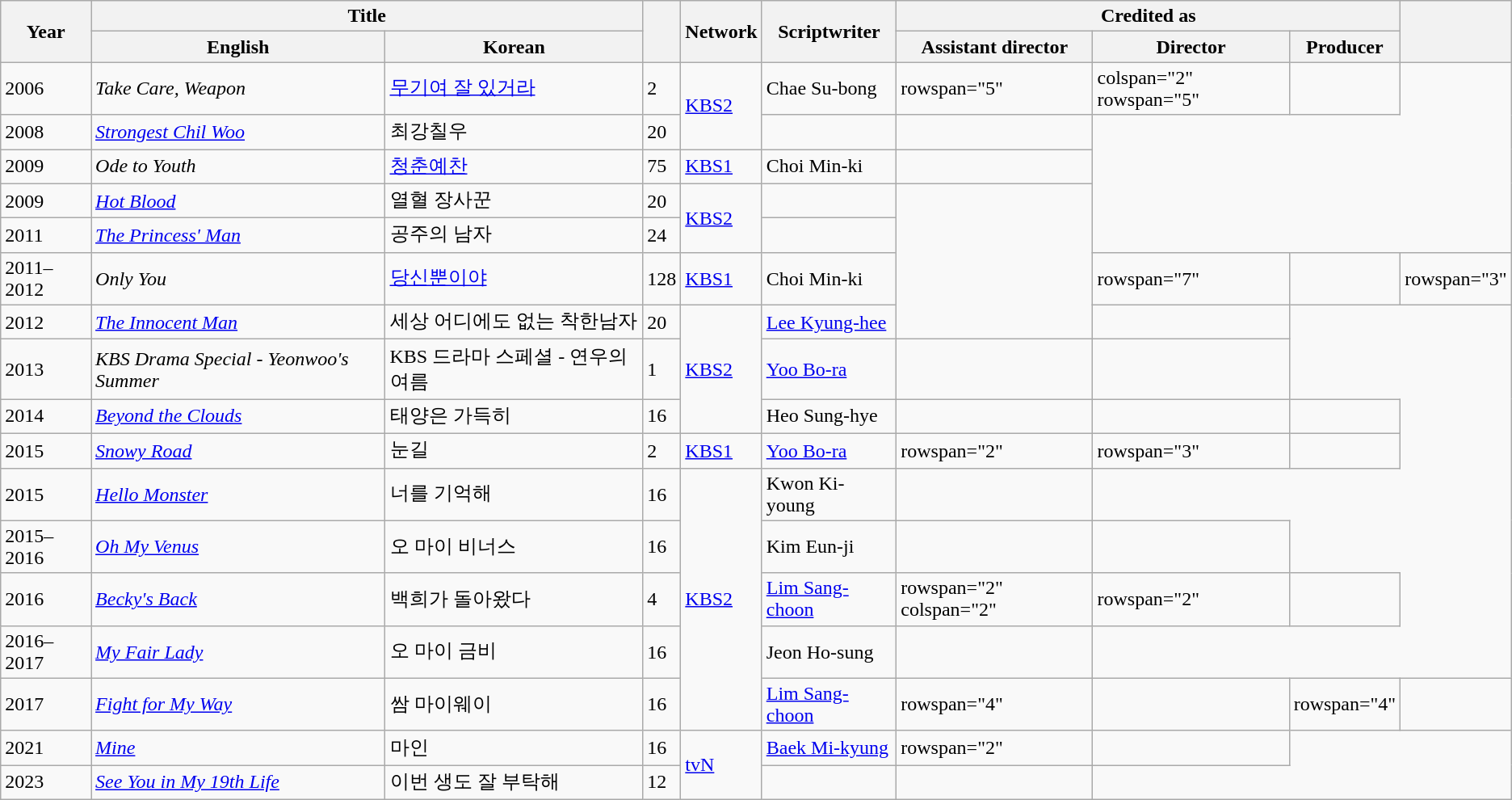<table class="wikitable">
<tr>
<th rowspan="2">Year</th>
<th colspan="2">Title</th>
<th rowspan="2"></th>
<th rowspan="2">Network</th>
<th rowspan="2">Scriptwriter</th>
<th colspan="3">Credited as</th>
<th rowspan="2" class="unsortable"></th>
</tr>
<tr>
<th>English</th>
<th>Korean</th>
<th>Assistant director</th>
<th>Director</th>
<th>Producer</th>
</tr>
<tr>
<td>2006</td>
<td><em>Take Care, Weapon</em></td>
<td><a href='#'>무기여 잘 있거라</a></td>
<td>2</td>
<td rowspan="2"><a href='#'>KBS2</a></td>
<td>Chae Su-bong</td>
<td>rowspan="5" </td>
<td>colspan="2" rowspan="5" </td>
<td></td>
</tr>
<tr>
<td>2008</td>
<td><em><a href='#'>Strongest Chil Woo</a></em></td>
<td>최강칠우</td>
<td>20</td>
<td></td>
<td></td>
</tr>
<tr>
<td>2009</td>
<td><em>Ode to Youth</em></td>
<td><a href='#'>청춘예찬</a></td>
<td>75</td>
<td><a href='#'>KBS1</a></td>
<td>Choi Min-ki</td>
<td></td>
</tr>
<tr>
<td>2009</td>
<td><em><a href='#'>Hot Blood</a></em></td>
<td>열혈 장사꾼</td>
<td>20</td>
<td rowspan="2"><a href='#'>KBS2</a></td>
<td></td>
<td rowspan="4"></td>
</tr>
<tr>
<td>2011</td>
<td><em><a href='#'>The Princess' Man</a></em></td>
<td>공주의 남자</td>
<td>24</td>
<td></td>
</tr>
<tr>
<td>2011–2012</td>
<td><em>Only You</em></td>
<td><a href='#'>당신뿐이야</a></td>
<td>128</td>
<td><a href='#'>KBS1</a></td>
<td>Choi Min-ki</td>
<td>rowspan="7" </td>
<td></td>
<td>rowspan="3" </td>
</tr>
<tr>
<td>2012</td>
<td><em><a href='#'>The Innocent Man</a></em></td>
<td>세상 어디에도 없는 착한남자</td>
<td>20</td>
<td rowspan="3"><a href='#'>KBS2</a></td>
<td><a href='#'>Lee Kyung-hee</a></td>
<td></td>
</tr>
<tr>
<td>2013</td>
<td><em>KBS Drama Special - Yeonwoo's Summer</em></td>
<td>KBS 드라마 스페셜 - 연우의 여름</td>
<td>1</td>
<td><a href='#'>Yoo Bo-ra</a></td>
<td></td>
<td></td>
</tr>
<tr>
<td>2014</td>
<td><em><a href='#'>Beyond the Clouds</a></em></td>
<td>태양은 가득히</td>
<td>16</td>
<td>Heo Sung-hye</td>
<td></td>
<td></td>
<td></td>
</tr>
<tr>
<td>2015</td>
<td><em><a href='#'>Snowy Road</a></em></td>
<td>눈길</td>
<td>2</td>
<td><a href='#'>KBS1</a></td>
<td><a href='#'>Yoo Bo-ra</a></td>
<td>rowspan="2" </td>
<td>rowspan="3" </td>
<td></td>
</tr>
<tr>
<td>2015</td>
<td><em><a href='#'>Hello Monster</a></em></td>
<td>너를 기억해</td>
<td>16</td>
<td rowspan="5"><a href='#'>KBS2</a></td>
<td>Kwon Ki-young</td>
<td></td>
</tr>
<tr>
<td>2015–2016</td>
<td><em><a href='#'>Oh My Venus</a></em></td>
<td>오 마이 비너스</td>
<td>16</td>
<td>Kim Eun-ji</td>
<td></td>
<td></td>
</tr>
<tr>
<td>2016</td>
<td><em><a href='#'>Becky's Back</a></em></td>
<td>백희가 돌아왔다</td>
<td>4</td>
<td><a href='#'>Lim Sang-choon</a></td>
<td>rowspan="2" colspan="2"</td>
<td>rowspan="2" </td>
<td></td>
</tr>
<tr>
<td>2016–2017</td>
<td><em><a href='#'>My Fair Lady</a></em></td>
<td>오 마이 금비</td>
<td>16</td>
<td>Jeon Ho-sung</td>
<td></td>
</tr>
<tr>
<td>2017</td>
<td><em><a href='#'>Fight for My Way</a></em></td>
<td>쌈 마이웨이</td>
<td>16</td>
<td><a href='#'>Lim Sang-choon</a></td>
<td>rowspan="4" </td>
<td></td>
<td>rowspan="4" </td>
<td></td>
</tr>
<tr>
<td>2021</td>
<td><em><a href='#'>Mine</a></em></td>
<td>마인</td>
<td>16</td>
<td rowspan="2"><a href='#'>tvN</a></td>
<td><a href='#'>Baek Mi-kyung</a></td>
<td>rowspan="2" </td>
<td></td>
</tr>
<tr>
<td>2023</td>
<td><em><a href='#'>See You in My 19th Life</a></em></td>
<td>이번 생도 잘 부탁해</td>
<td>12</td>
<td></td>
<td></td>
</tr>
</table>
